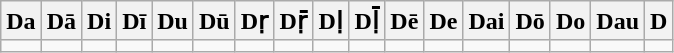<table class=wikitable>
<tr>
<th>Da</th>
<th>Dā</th>
<th>Di</th>
<th>Dī</th>
<th>Du</th>
<th>Dū</th>
<th>Dṛ</th>
<th>Dṝ</th>
<th>Dḷ</th>
<th>Dḹ</th>
<th>Dē</th>
<th>De</th>
<th>Dai</th>
<th>Dō</th>
<th>Do</th>
<th>Dau</th>
<th>D</th>
</tr>
<tr>
<td></td>
<td></td>
<td></td>
<td></td>
<td></td>
<td></td>
<td></td>
<td></td>
<td></td>
<td></td>
<td></td>
<td></td>
<td></td>
<td></td>
<td></td>
<td></td>
<td></td>
</tr>
</table>
